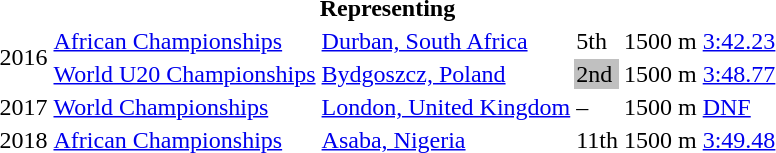<table>
<tr>
<th colspan="6">Representing </th>
</tr>
<tr>
<td rowspan=2>2016</td>
<td><a href='#'>African Championships</a></td>
<td><a href='#'>Durban, South Africa</a></td>
<td>5th</td>
<td>1500 m</td>
<td><a href='#'>3:42.23</a></td>
</tr>
<tr>
<td><a href='#'>World U20 Championships</a></td>
<td><a href='#'>Bydgoszcz, Poland</a></td>
<td bgcolor=silver>2nd</td>
<td>1500 m</td>
<td><a href='#'>3:48.77</a></td>
</tr>
<tr>
<td>2017</td>
<td><a href='#'>World Championships</a></td>
<td><a href='#'>London, United Kingdom</a></td>
<td>–</td>
<td>1500 m</td>
<td><a href='#'>DNF</a></td>
</tr>
<tr>
<td>2018</td>
<td><a href='#'>African Championships</a></td>
<td><a href='#'>Asaba, Nigeria</a></td>
<td>11th</td>
<td>1500 m</td>
<td><a href='#'>3:49.48</a></td>
</tr>
</table>
